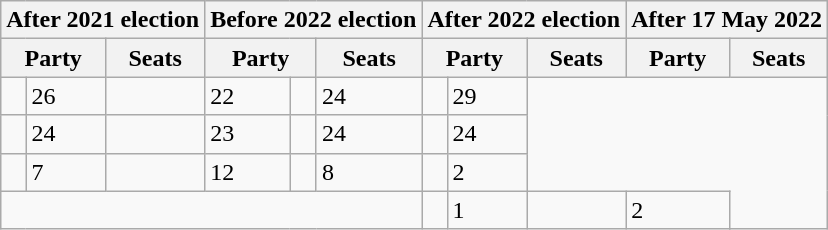<table class="wikitable">
<tr>
<th colspan="3">After 2021 election</th>
<th colspan="3">Before 2022 election</th>
<th colspan="3">After 2022 election</th>
<th colspan="3">After 17 May 2022</th>
</tr>
<tr>
<th colspan="2">Party</th>
<th>Seats</th>
<th colspan="2">Party</th>
<th>Seats</th>
<th colspan="2">Party</th>
<th>Seats</th>
<th colspan="2">Party</th>
<th>Seats</th>
</tr>
<tr>
<td></td>
<td>26</td>
<td></td>
<td>22</td>
<td></td>
<td>24</td>
<td></td>
<td>29</td>
</tr>
<tr>
<td></td>
<td>24</td>
<td></td>
<td>23</td>
<td></td>
<td>24</td>
<td></td>
<td>24</td>
</tr>
<tr>
<td></td>
<td>7</td>
<td></td>
<td>12</td>
<td></td>
<td>8</td>
<td></td>
<td>2</td>
</tr>
<tr>
<td colspan="6"></td>
<td></td>
<td>1</td>
<td></td>
<td>2</td>
</tr>
</table>
